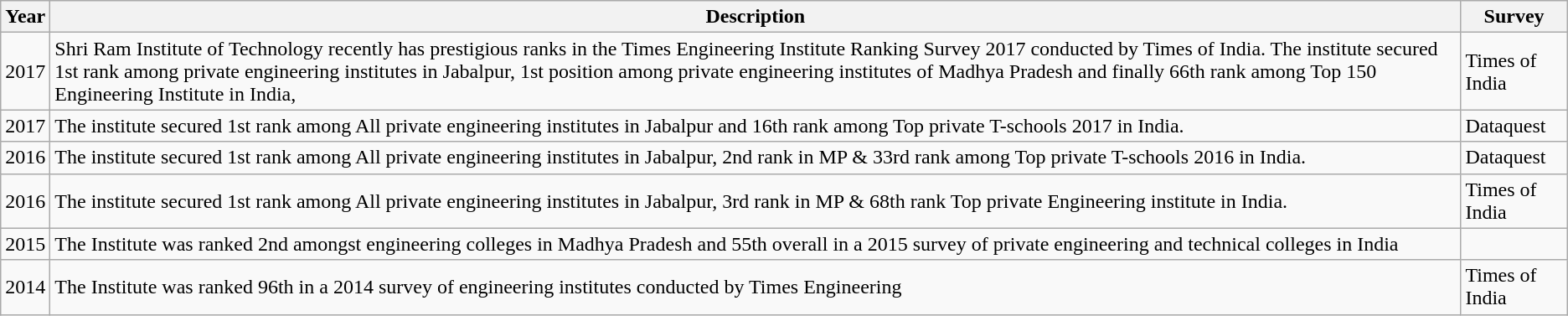<table class="wikitable">
<tr>
<th>Year</th>
<th>Description</th>
<th>Survey</th>
</tr>
<tr>
<td>2017</td>
<td>Shri Ram Institute of Technology recently has prestigious ranks in the Times Engineering Institute Ranking Survey 2017 conducted by Times of India. The institute secured 1st rank among private engineering institutes in Jabalpur, 1st position among private engineering institutes of Madhya Pradesh and finally 66th rank among Top 150 Engineering Institute in India,</td>
<td>Times of India </td>
</tr>
<tr>
<td>2017</td>
<td>The institute secured 1st rank among All private engineering institutes in Jabalpur and 16th rank among Top private T-schools 2017 in India.</td>
<td>Dataquest</td>
</tr>
<tr>
<td>2016</td>
<td>The institute secured 1st rank among All private engineering institutes in Jabalpur, 2nd rank in MP & 33rd rank among Top private T-schools 2016 in India.</td>
<td>Dataquest</td>
</tr>
<tr>
<td>2016</td>
<td>The institute secured 1st rank among All private engineering institutes in Jabalpur, 3rd  rank in MP & 68th rank  Top private Engineering institute in India.</td>
<td>Times of India</td>
</tr>
<tr>
<td>2015</td>
<td>The Institute was ranked 2nd amongst engineering colleges in Madhya Pradesh and 55th overall in a 2015 survey of private engineering and technical colleges in India</td>
<td></td>
</tr>
<tr>
<td>2014</td>
<td>The Institute was ranked 96th in a 2014 survey of engineering institutes conducted by Times Engineering</td>
<td>Times of India</td>
</tr>
</table>
